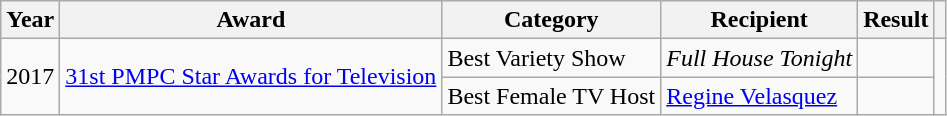<table class="wikitable">
<tr>
<th>Year</th>
<th>Award</th>
<th>Category</th>
<th>Recipient</th>
<th>Result</th>
<th></th>
</tr>
<tr>
<td rowspan=2>2017</td>
<td rowspan=2><a href='#'>31st PMPC Star Awards for Television</a></td>
<td>Best Variety Show</td>
<td><em>Full House Tonight</em></td>
<td></td>
<td rowspan=2></td>
</tr>
<tr>
<td>Best Female TV Host</td>
<td><a href='#'>Regine Velasquez</a></td>
<td></td>
</tr>
</table>
